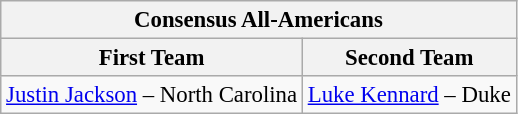<table class="wikitable" style="font-size: 95%">
<tr>
<th Colspan=2>Consensus All-Americans</th>
</tr>
<tr>
<th>First Team</th>
<th>Second Team</th>
</tr>
<tr>
<td><a href='#'>Justin Jackson</a> – North Carolina</td>
<td><a href='#'>Luke Kennard</a> – Duke</td>
</tr>
</table>
